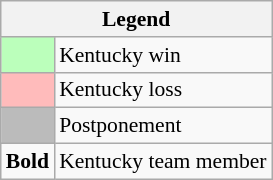<table class="wikitable" style="font-size:90%">
<tr>
<th colspan="2">Legend</th>
</tr>
<tr>
<td bgcolor="#bbffbb"> </td>
<td>Kentucky win</td>
</tr>
<tr>
<td bgcolor="#ffbbbb"> </td>
<td>Kentucky loss</td>
</tr>
<tr>
<td bgcolor="#bbbbbb"> </td>
<td>Postponement</td>
</tr>
<tr>
<td><strong>Bold</strong></td>
<td>Kentucky team member</td>
</tr>
</table>
